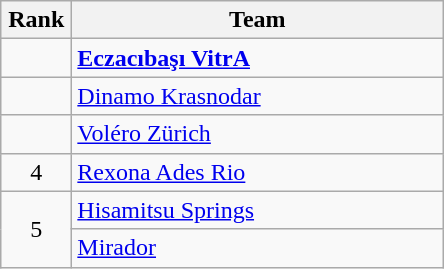<table class="wikitable" style="text-align: center;">
<tr>
<th width=40>Rank</th>
<th width=240>Team</th>
</tr>
<tr>
<td></td>
<td align=left> <strong><a href='#'>Eczacıbaşı VitrA</a></strong></td>
</tr>
<tr>
<td></td>
<td align=left> <a href='#'>Dinamo Krasnodar</a></td>
</tr>
<tr>
<td></td>
<td align=left> <a href='#'>Voléro Zürich</a></td>
</tr>
<tr>
<td>4</td>
<td align=left> <a href='#'>Rexona Ades Rio</a></td>
</tr>
<tr>
<td rowspan=2>5</td>
<td align=left> <a href='#'>Hisamitsu Springs</a></td>
</tr>
<tr>
<td align=left> <a href='#'>Mirador</a></td>
</tr>
</table>
